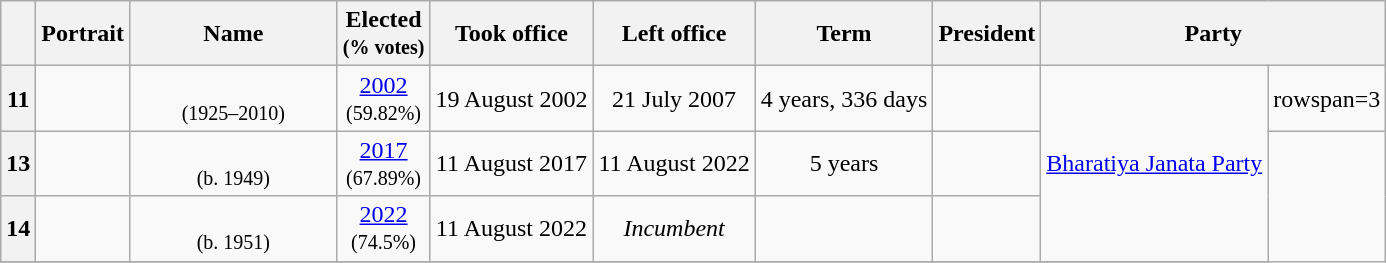<table class="wikitable sortable" style="text-align:center; margin-top:0.5em">
<tr>
<th></th>
<th class="unsortable">Portrait</th>
<th width=15%>Name<br></th>
<th>Elected<br><small>(% votes)</small></th>
<th>Took office</th>
<th>Left office</th>
<th>Term</th>
<th>President</th>
<th scope="col" class="unsortable" colspan="3">Party</th>
</tr>
<tr>
<th>11</th>
<td></td>
<td><strong></strong><br><small>(1925–2010)</small></td>
<td><a href='#'>2002</a><br><small>(59.82%)</small></td>
<td>19 August 2002</td>
<td>21 July 2007</td>
<td>4 years, 336 days</td>
<td></td>
<td rowspan="3"><a href='#'>Bharatiya Janata Party</a></td>
<td>rowspan=3 </td>
</tr>
<tr>
<th>13</th>
<td></td>
<td><strong></strong><br><small>(b. 1949)</small></td>
<td><a href='#'>2017</a><br><small>(67.89%)</small></td>
<td>11 August 2017</td>
<td>11 August 2022</td>
<td>5 years</td>
<td></td>
</tr>
<tr>
<th>14</th>
<td></td>
<td><strong></strong><br><small>(b. 1951)</small></td>
<td><a href='#'>2022</a><br><small>(74.5%)</small></td>
<td>11 August 2022</td>
<td><em>Incumbent</em></td>
<td></td>
<td></td>
</tr>
<tr>
</tr>
</table>
